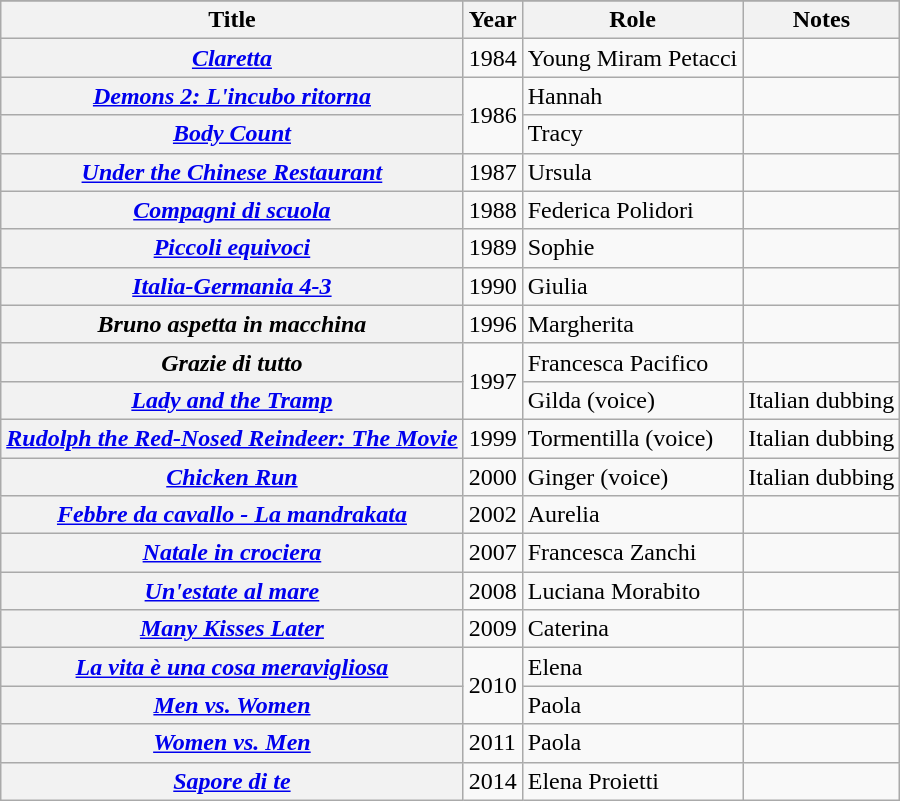<table class="wikitable">
<tr>
</tr>
<tr>
<th>Title</th>
<th>Year</th>
<th>Role</th>
<th>Notes</th>
</tr>
<tr>
<th><em><a href='#'>Claretta</a></em></th>
<td>1984</td>
<td>Young Miram Petacci</td>
<td></td>
</tr>
<tr>
<th><em><a href='#'>Demons 2: L'incubo ritorna</a></em></th>
<td rowspan="2">1986</td>
<td>Hannah</td>
<td></td>
</tr>
<tr>
<th><em><a href='#'>Body Count</a></em></th>
<td>Tracy</td>
<td></td>
</tr>
<tr>
<th><em><a href='#'>Under the Chinese Restaurant</a></em></th>
<td>1987</td>
<td>Ursula</td>
<td></td>
</tr>
<tr>
<th><em><a href='#'>Compagni di scuola</a></em></th>
<td>1988</td>
<td>Federica Polidori</td>
<td></td>
</tr>
<tr>
<th><em><a href='#'>Piccoli equivoci</a></em></th>
<td>1989</td>
<td>Sophie</td>
<td></td>
</tr>
<tr>
<th><em><a href='#'>Italia-Germania 4-3</a></em></th>
<td>1990</td>
<td>Giulia</td>
<td></td>
</tr>
<tr>
<th><em>Bruno aspetta in macchina</em></th>
<td>1996</td>
<td>Margherita</td>
<td></td>
</tr>
<tr>
<th><em>Grazie di tutto</em></th>
<td rowspan="2">1997</td>
<td>Francesca Pacifico</td>
<td></td>
</tr>
<tr>
<th><em><a href='#'>Lady and the Tramp</a></em></th>
<td>Gilda (voice)</td>
<td>Italian dubbing</td>
</tr>
<tr>
<th><em><a href='#'>Rudolph the Red-Nosed Reindeer: The Movie</a></em></th>
<td>1999</td>
<td>Tormentilla (voice)</td>
<td>Italian dubbing</td>
</tr>
<tr>
<th><em><a href='#'>Chicken Run</a></em></th>
<td>2000</td>
<td>Ginger (voice)</td>
<td>Italian dubbing</td>
</tr>
<tr>
<th><em><a href='#'>Febbre da cavallo - La mandrakata</a></em></th>
<td>2002</td>
<td>Aurelia</td>
<td></td>
</tr>
<tr>
<th><em><a href='#'>Natale in crociera</a></em></th>
<td>2007</td>
<td>Francesca Zanchi</td>
<td></td>
</tr>
<tr>
<th><em><a href='#'>Un'estate al mare</a></em></th>
<td>2008</td>
<td>Luciana Morabito</td>
<td></td>
</tr>
<tr>
<th><em><a href='#'>Many Kisses Later</a></em></th>
<td>2009</td>
<td>Caterina</td>
<td></td>
</tr>
<tr>
<th><em><a href='#'>La vita è una cosa meravigliosa</a></em></th>
<td rowspan="2">2010</td>
<td>Elena</td>
<td></td>
</tr>
<tr>
<th><em><a href='#'>Men vs. Women</a></em></th>
<td>Paola</td>
<td></td>
</tr>
<tr>
<th><em><a href='#'>Women vs. Men</a></em></th>
<td>2011</td>
<td>Paola</td>
<td></td>
</tr>
<tr>
<th><em><a href='#'>Sapore di te</a></em></th>
<td>2014</td>
<td>Elena Proietti</td>
<td></td>
</tr>
</table>
